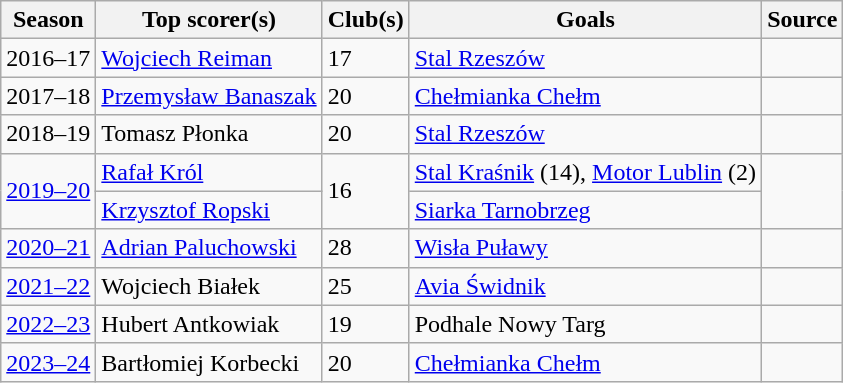<table class="wikitable sortable" style="text-align:left;">
<tr>
<th>Season</th>
<th>Top scorer(s)</th>
<th>Club(s)</th>
<th>Goals</th>
<th>Source</th>
</tr>
<tr>
<td>2016–17</td>
<td><a href='#'>Wojciech Reiman</a></td>
<td>17</td>
<td><a href='#'>Stal Rzeszów</a></td>
<td></td>
</tr>
<tr>
<td>2017–18</td>
<td><a href='#'>Przemysław Banaszak</a></td>
<td>20</td>
<td><a href='#'>Chełmianka Chełm</a></td>
<td></td>
</tr>
<tr>
<td>2018–19</td>
<td>Tomasz Płonka</td>
<td>20</td>
<td><a href='#'>Stal Rzeszów</a></td>
<td></td>
</tr>
<tr>
<td rowspan="2"><a href='#'>2019–20</a></td>
<td><a href='#'>Rafał Król</a></td>
<td rowspan="2">16</td>
<td><a href='#'>Stal Kraśnik</a> (14), <a href='#'>Motor Lublin</a> (2)</td>
<td rowspan="2"></td>
</tr>
<tr>
<td><a href='#'>Krzysztof Ropski</a></td>
<td><a href='#'>Siarka Tarnobrzeg</a></td>
</tr>
<tr>
<td><a href='#'>2020–21</a></td>
<td><a href='#'>Adrian Paluchowski</a></td>
<td>28</td>
<td><a href='#'>Wisła Puławy</a></td>
<td></td>
</tr>
<tr>
<td><a href='#'>2021–22</a></td>
<td>Wojciech Białek</td>
<td>25</td>
<td><a href='#'>Avia Świdnik</a></td>
<td></td>
</tr>
<tr>
<td><a href='#'>2022–23</a></td>
<td>Hubert Antkowiak</td>
<td>19</td>
<td>Podhale Nowy Targ</td>
<td></td>
</tr>
<tr>
<td><a href='#'>2023–24</a></td>
<td>Bartłomiej Korbecki</td>
<td>20</td>
<td><a href='#'>Chełmianka Chełm</a></td>
<td></td>
</tr>
</table>
